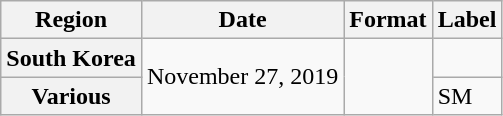<table class="wikitable plainrowheaders">
<tr>
<th scope="col">Region</th>
<th scope="col">Date</th>
<th scope="col">Format</th>
<th scope="col">Label</th>
</tr>
<tr>
<th scope="row">South Korea</th>
<td rowspan="2">November 27, 2019</td>
<td rowspan="2"></td>
<td></td>
</tr>
<tr>
<th scope="row">Various</th>
<td>SM</td>
</tr>
</table>
